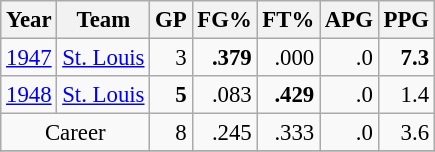<table class="wikitable sortable" style="font-size:95%; text-align:right;">
<tr>
<th>Year</th>
<th>Team</th>
<th>GP</th>
<th>FG%</th>
<th>FT%</th>
<th>APG</th>
<th>PPG</th>
</tr>
<tr>
<td style="text-align:left;"><a href='#'>1947</a></td>
<td style="text-align:left;"><a href='#'>St. Louis</a></td>
<td>3</td>
<td><strong>.379</strong></td>
<td>.000</td>
<td>.0</td>
<td><strong>7.3</strong></td>
</tr>
<tr>
<td style="text-align:left;"><a href='#'>1948</a></td>
<td style="text-align:left;"><a href='#'>St. Louis</a></td>
<td><strong>5</strong></td>
<td>.083</td>
<td><strong>.429</strong></td>
<td>.0</td>
<td>1.4</td>
</tr>
<tr>
<td style="text-align:center;" colspan="2">Career</td>
<td>8</td>
<td>.245</td>
<td>.333</td>
<td>.0</td>
<td>3.6</td>
</tr>
<tr>
</tr>
</table>
